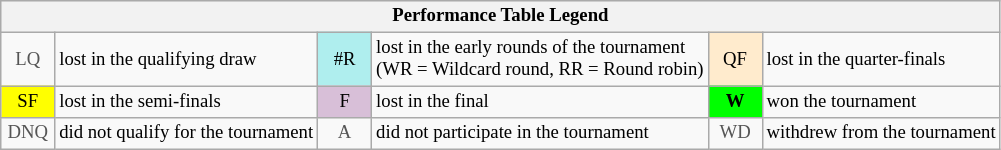<table class="wikitable" style="font-size:78%;">
<tr bgcolor="#efefef">
<th colspan="6">Performance Table Legend</th>
</tr>
<tr>
<td align="center" style="color:#555555;" width="30">LQ</td>
<td>lost in the qualifying draw</td>
<td align="center" style="background:#afeeee;">#R</td>
<td>lost in the early rounds of the tournament<br>(WR = Wildcard round, RR = Round robin)</td>
<td align="center" style="background:#ffebcd;">QF</td>
<td>lost in the quarter-finals</td>
</tr>
<tr>
<td align="center" style="background:yellow;">SF</td>
<td>lost in the semi-finals</td>
<td align="center" style="background:#D8BFD8;">F</td>
<td>lost in the final</td>
<td align="center" style="background:#00ff00;"><strong>W</strong></td>
<td>won the tournament</td>
</tr>
<tr>
<td align="center" style="color:#555555;" width="30">DNQ</td>
<td>did not qualify for the tournament</td>
<td align="center" style="color:#555555;" width="30">A</td>
<td>did not participate in the tournament</td>
<td align="center" style="color:#555555;" width="30">WD</td>
<td>withdrew from the tournament</td>
</tr>
</table>
